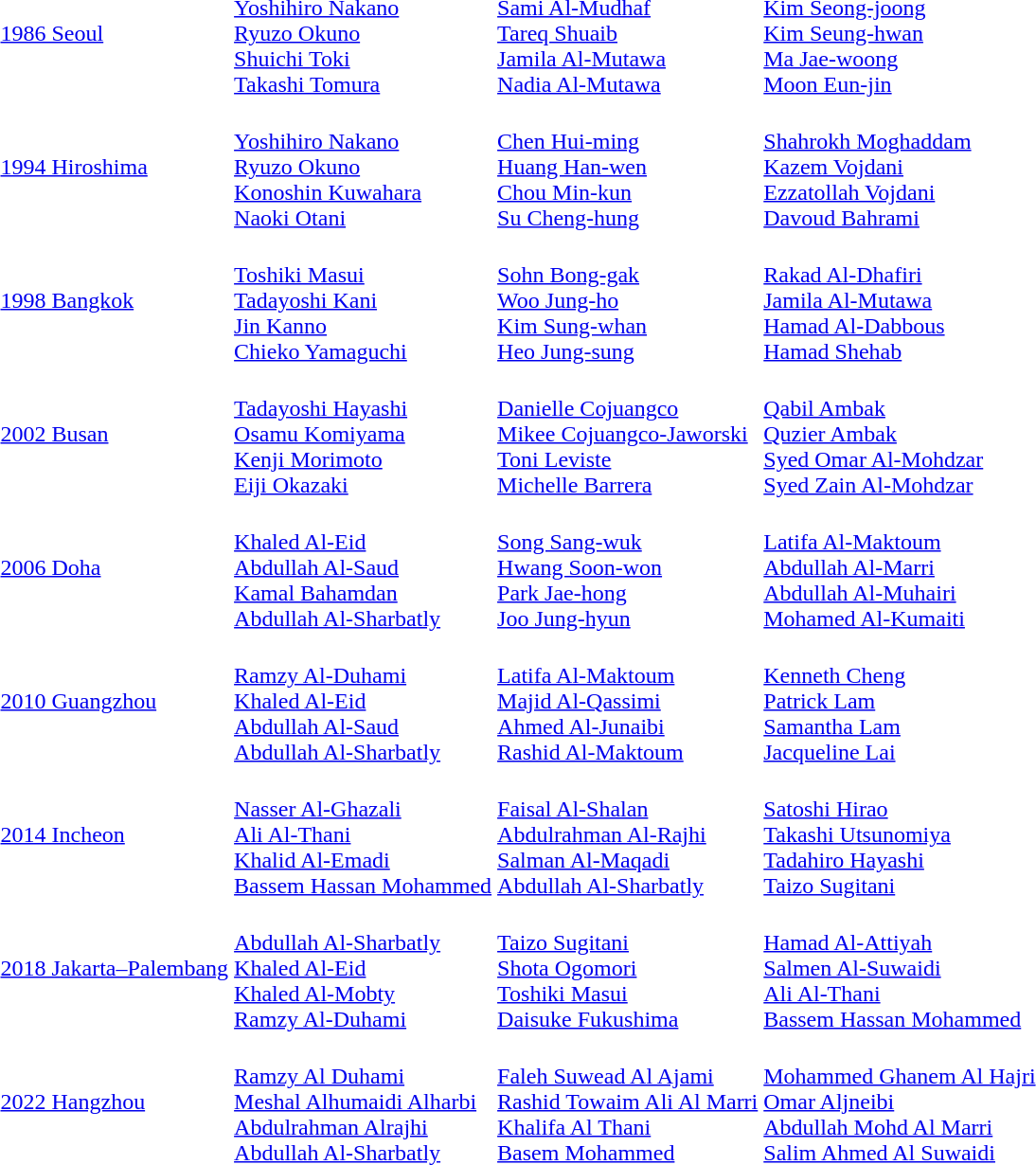<table>
<tr>
<td><a href='#'>1986 Seoul</a></td>
<td><br><a href='#'>Yoshihiro Nakano</a><br><a href='#'>Ryuzo Okuno</a><br><a href='#'>Shuichi Toki</a><br><a href='#'>Takashi Tomura</a></td>
<td><br><a href='#'>Sami Al-Mudhaf</a><br><a href='#'>Tareq Shuaib</a><br><a href='#'>Jamila Al-Mutawa</a><br><a href='#'>Nadia Al-Mutawa</a></td>
<td><br><a href='#'>Kim Seong-joong</a><br><a href='#'>Kim Seung-hwan</a><br><a href='#'>Ma Jae-woong</a><br><a href='#'>Moon Eun-jin</a></td>
</tr>
<tr>
<td><a href='#'>1994 Hiroshima</a></td>
<td><br><a href='#'>Yoshihiro Nakano</a><br><a href='#'>Ryuzo Okuno</a><br><a href='#'>Konoshin Kuwahara</a><br><a href='#'>Naoki Otani</a></td>
<td><br><a href='#'>Chen Hui-ming</a><br><a href='#'>Huang Han-wen</a><br><a href='#'>Chou Min-kun</a><br><a href='#'>Su Cheng-hung</a></td>
<td><br><a href='#'>Shahrokh Moghaddam</a><br><a href='#'>Kazem Vojdani</a><br><a href='#'>Ezzatollah Vojdani</a><br><a href='#'>Davoud Bahrami</a></td>
</tr>
<tr>
<td><a href='#'>1998 Bangkok</a></td>
<td><br><a href='#'>Toshiki Masui</a><br><a href='#'>Tadayoshi Kani</a><br><a href='#'>Jin Kanno</a><br><a href='#'>Chieko Yamaguchi</a></td>
<td><br><a href='#'>Sohn Bong-gak</a><br><a href='#'>Woo Jung-ho</a><br><a href='#'>Kim Sung-whan</a><br><a href='#'>Heo Jung-sung</a></td>
<td><br><a href='#'>Rakad Al-Dhafiri</a><br><a href='#'>Jamila Al-Mutawa</a><br><a href='#'>Hamad Al-Dabbous</a><br><a href='#'>Hamad Shehab</a></td>
</tr>
<tr>
<td><a href='#'>2002 Busan</a></td>
<td><br><a href='#'>Tadayoshi Hayashi</a><br><a href='#'>Osamu Komiyama</a><br><a href='#'>Kenji Morimoto</a><br><a href='#'>Eiji Okazaki</a></td>
<td><br><a href='#'>Danielle Cojuangco</a><br><a href='#'>Mikee Cojuangco-Jaworski</a><br><a href='#'>Toni Leviste</a><br><a href='#'>Michelle Barrera</a></td>
<td><br><a href='#'>Qabil Ambak</a><br><a href='#'>Quzier Ambak</a><br><a href='#'>Syed Omar Al-Mohdzar</a><br><a href='#'>Syed Zain Al-Mohdzar</a></td>
</tr>
<tr>
<td><a href='#'>2006 Doha</a></td>
<td><br><a href='#'>Khaled Al-Eid</a><br><a href='#'>Abdullah Al-Saud</a><br><a href='#'>Kamal Bahamdan</a><br><a href='#'>Abdullah Al-Sharbatly</a></td>
<td><br><a href='#'>Song Sang-wuk</a><br><a href='#'>Hwang Soon-won</a><br><a href='#'>Park Jae-hong</a><br><a href='#'>Joo Jung-hyun</a></td>
<td><br><a href='#'>Latifa Al-Maktoum</a><br><a href='#'>Abdullah Al-Marri</a><br><a href='#'>Abdullah Al-Muhairi</a><br><a href='#'>Mohamed Al-Kumaiti</a></td>
</tr>
<tr>
<td><a href='#'>2010 Guangzhou</a></td>
<td><br><a href='#'>Ramzy Al-Duhami</a><br><a href='#'>Khaled Al-Eid</a><br><a href='#'>Abdullah Al-Saud</a><br><a href='#'>Abdullah Al-Sharbatly</a></td>
<td><br><a href='#'>Latifa Al-Maktoum</a><br><a href='#'>Majid Al-Qassimi</a><br><a href='#'>Ahmed Al-Junaibi</a><br><a href='#'>Rashid Al-Maktoum</a></td>
<td><br><a href='#'>Kenneth Cheng</a><br><a href='#'>Patrick Lam</a><br><a href='#'>Samantha Lam</a><br><a href='#'>Jacqueline Lai</a></td>
</tr>
<tr>
<td><a href='#'>2014 Incheon</a></td>
<td><br><a href='#'>Nasser Al-Ghazali</a><br><a href='#'>Ali Al-Thani</a><br><a href='#'>Khalid Al-Emadi</a><br><a href='#'>Bassem Hassan Mohammed</a></td>
<td><br><a href='#'>Faisal Al-Shalan</a><br><a href='#'>Abdulrahman Al-Rajhi</a><br><a href='#'>Salman Al-Maqadi</a><br><a href='#'>Abdullah Al-Sharbatly</a></td>
<td><br><a href='#'>Satoshi Hirao</a><br><a href='#'>Takashi Utsunomiya</a><br><a href='#'>Tadahiro Hayashi</a><br><a href='#'>Taizo Sugitani</a></td>
</tr>
<tr>
<td><a href='#'>2018 Jakarta–Palembang</a></td>
<td><br><a href='#'>Abdullah Al-Sharbatly</a><br><a href='#'>Khaled Al-Eid</a><br><a href='#'>Khaled Al-Mobty</a><br><a href='#'>Ramzy Al-Duhami</a></td>
<td><br><a href='#'>Taizo Sugitani</a><br><a href='#'>Shota Ogomori</a><br><a href='#'>Toshiki Masui</a><br><a href='#'>Daisuke Fukushima</a></td>
<td><br><a href='#'>Hamad Al-Attiyah</a><br><a href='#'>Salmen Al-Suwaidi</a><br><a href='#'>Ali Al-Thani</a><br><a href='#'>Bassem Hassan Mohammed</a></td>
</tr>
<tr>
<td><a href='#'>2022 Hangzhou</a></td>
<td><br><a href='#'>Ramzy Al Duhami</a><br><a href='#'>Meshal Alhumaidi Alharbi</a><br><a href='#'>Abdulrahman Alrajhi</a><br><a href='#'>Abdullah Al-Sharbatly</a></td>
<td><br><a href='#'>Faleh Suwead Al Ajami</a><br><a href='#'>Rashid Towaim Ali Al Marri</a><br><a href='#'>Khalifa Al Thani</a><br><a href='#'>Basem Mohammed</a></td>
<td><br><a href='#'>Mohammed Ghanem Al Hajri</a><br><a href='#'>Omar Aljneibi</a><br><a href='#'>Abdullah Mohd Al Marri</a><br><a href='#'>Salim Ahmed Al Suwaidi</a></td>
</tr>
</table>
